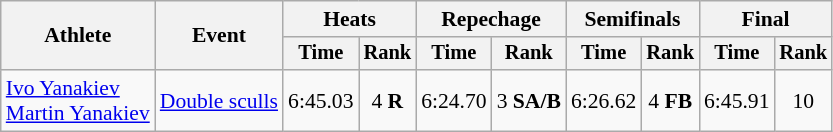<table class="wikitable" style="font-size:90%">
<tr>
<th rowspan="2">Athlete</th>
<th rowspan="2">Event</th>
<th colspan="2">Heats</th>
<th colspan="2">Repechage</th>
<th colspan="2">Semifinals</th>
<th colspan="2">Final</th>
</tr>
<tr style="font-size:95%">
<th>Time</th>
<th>Rank</th>
<th>Time</th>
<th>Rank</th>
<th>Time</th>
<th>Rank</th>
<th>Time</th>
<th>Rank</th>
</tr>
<tr align=center>
<td align=left><a href='#'>Ivo Yanakiev</a><br><a href='#'>Martin Yanakiev</a></td>
<td align=left><a href='#'>Double sculls</a></td>
<td>6:45.03</td>
<td>4 <strong>R</strong></td>
<td>6:24.70</td>
<td>3 <strong>SA/B</strong></td>
<td>6:26.62</td>
<td>4 <strong>FB</strong></td>
<td>6:45.91</td>
<td>10</td>
</tr>
</table>
